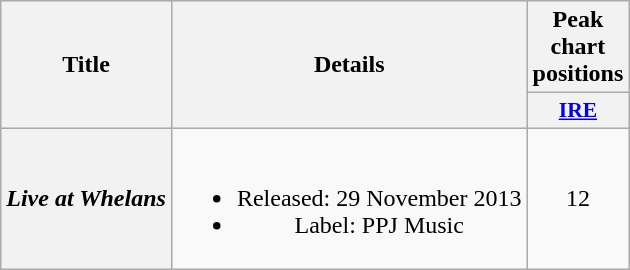<table class="wikitable plainrowheaders" style="text-align:center;">
<tr>
<th scope="col" rowspan="2">Title</th>
<th scope="col" rowspan="2">Details</th>
<th scope="col" colspan="1">Peak chart positions</th>
</tr>
<tr>
<th scope="col" style="width:3.5em;font-size:90%;"><a href='#'>IRE</a><br></th>
</tr>
<tr>
<th scope="row"><em>Live at Whelans</em></th>
<td><br><ul><li>Released: 29 November 2013</li><li>Label: PPJ Music</li></ul></td>
<td>12</td>
</tr>
</table>
